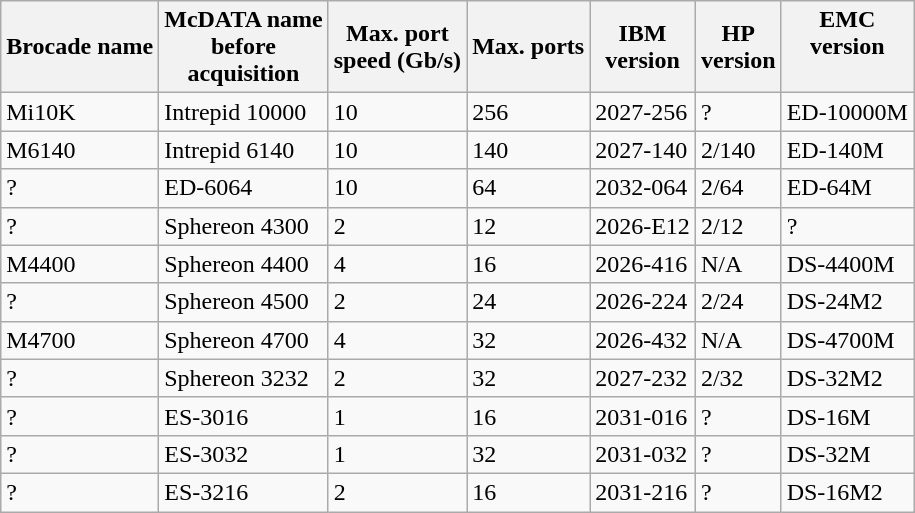<table class="wikitable mw-collapsible mw-collapsed">
<tr>
<th>Brocade name</th>
<th>McDATA name<br>before<br>acquisition</th>
<th>Max. port<br> speed (Gb/s)</th>
<th>Max. ports</th>
<th>IBM <br> version<br></th>
<th>HP <br> version<br></th>
<th>EMC <br> version<br><br>
</th>
</tr>
<tr>
<td>Mi10K</td>
<td>Intrepid 10000</td>
<td>10</td>
<td>256</td>
<td>2027-256</td>
<td>?</td>
<td>ED-10000M</td>
</tr>
<tr>
<td>M6140</td>
<td>Intrepid 6140</td>
<td>10</td>
<td>140</td>
<td>2027-140</td>
<td>2/140</td>
<td>ED-140M</td>
</tr>
<tr>
<td>?</td>
<td>ED-6064</td>
<td>10</td>
<td>64</td>
<td>2032-064</td>
<td>2/64</td>
<td>ED-64M</td>
</tr>
<tr>
<td>?</td>
<td>Sphereon 4300</td>
<td>2</td>
<td>12</td>
<td>2026-E12</td>
<td>2/12</td>
<td>?</td>
</tr>
<tr>
<td>M4400</td>
<td>Sphereon 4400</td>
<td>4</td>
<td>16</td>
<td>2026-416</td>
<td>N/A</td>
<td>DS-4400M</td>
</tr>
<tr>
<td>?</td>
<td>Sphereon 4500</td>
<td>2</td>
<td>24</td>
<td>2026-224</td>
<td>2/24</td>
<td>DS-24M2</td>
</tr>
<tr>
<td>M4700</td>
<td>Sphereon 4700</td>
<td>4</td>
<td>32</td>
<td>2026-432</td>
<td>N/A</td>
<td>DS-4700M</td>
</tr>
<tr>
<td>?</td>
<td>Sphereon 3232</td>
<td>2</td>
<td>32</td>
<td>2027-232</td>
<td>2/32</td>
<td>DS-32M2</td>
</tr>
<tr>
<td>?</td>
<td>ES-3016</td>
<td>1</td>
<td>16</td>
<td>2031-016</td>
<td>?</td>
<td>DS-16M</td>
</tr>
<tr>
<td>?</td>
<td>ES-3032</td>
<td>1</td>
<td>32</td>
<td>2031-032</td>
<td>?</td>
<td>DS-32M</td>
</tr>
<tr>
<td>?</td>
<td>ES-3216</td>
<td>2</td>
<td>16</td>
<td>2031-216</td>
<td>?</td>
<td>DS-16M2</td>
</tr>
</table>
